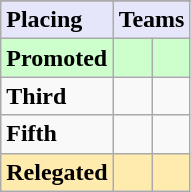<table class=wikitable>
<tr>
</tr>
<tr style="background: #E6E6FA;">
<td><strong>Placing</strong></td>
<td colspan="2" style="text-align:center"><strong>Teams</strong></td>
</tr>
<tr style="background: #ccffcc;">
<td><strong>Promoted</strong></td>
<td><strong></strong></td>
<td><strong></strong></td>
</tr>
<tr>
<td><strong>Third</strong></td>
<td></td>
<td></td>
</tr>
<tr>
<td><strong>Fifth</strong></td>
<td></td>
<td></td>
</tr>
<tr style="background: #ffebad;">
<td><strong>Relegated</strong></td>
<td></td>
<td></td>
</tr>
</table>
